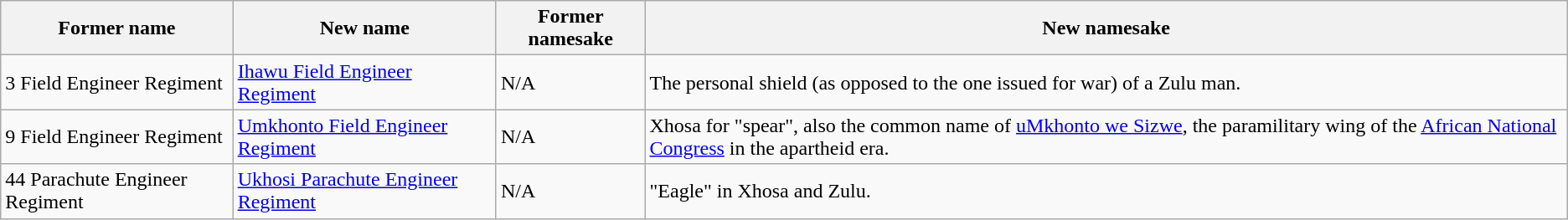<table class="wikitable col1left col2left">
<tr>
<th>Former name</th>
<th>New name</th>
<th>Former namesake</th>
<th>New namesake</th>
</tr>
<tr>
<td>3 Field Engineer Regiment</td>
<td><a href='#'>Ihawu Field Engineer Regiment</a></td>
<td>N/A</td>
<td>The personal shield (as opposed to the one issued for war) of a Zulu man.</td>
</tr>
<tr>
<td>9 Field Engineer Regiment</td>
<td><a href='#'>Umkhonto Field Engineer Regiment</a></td>
<td>N/A</td>
<td>Xhosa for "spear", also the common name of <a href='#'>uMkhonto we Sizwe</a>, the paramilitary wing of the <a href='#'>African National Congress</a> in the apartheid era.</td>
</tr>
<tr>
<td>44 Parachute Engineer Regiment</td>
<td><a href='#'>Ukhosi Parachute Engineer Regiment</a></td>
<td>N/A</td>
<td>"Eagle" in Xhosa and Zulu.</td>
</tr>
</table>
